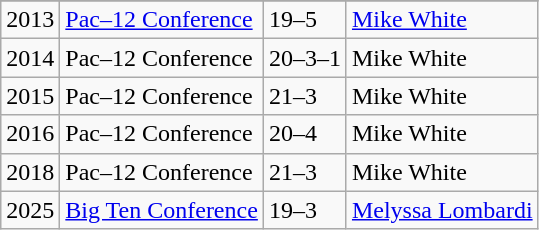<table class="wikitable">
<tr>
</tr>
<tr>
<td>2013</td>
<td><a href='#'>Pac–12 Conference</a></td>
<td>19–5</td>
<td><a href='#'>Mike White</a></td>
</tr>
<tr>
<td>2014</td>
<td>Pac–12 Conference</td>
<td>20–3–1</td>
<td>Mike White</td>
</tr>
<tr>
<td>2015</td>
<td>Pac–12 Conference</td>
<td>21–3</td>
<td>Mike White</td>
</tr>
<tr>
<td>2016</td>
<td>Pac–12 Conference</td>
<td>20–4</td>
<td>Mike White</td>
</tr>
<tr>
<td>2018</td>
<td>Pac–12 Conference</td>
<td>21–3</td>
<td>Mike White</td>
</tr>
<tr>
<td>2025</td>
<td><a href='#'>Big Ten Conference</a></td>
<td>19–3</td>
<td><a href='#'>Melyssa Lombardi</a></td>
</tr>
</table>
